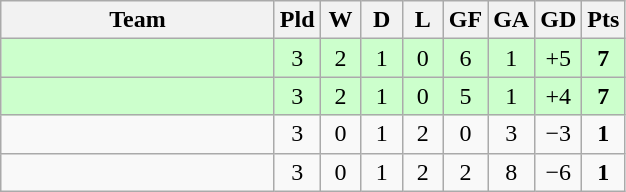<table class="wikitable" style="text-align: center;">
<tr>
<th width=175>Team</th>
<th width=20>Pld</th>
<th width=20>W</th>
<th width=20>D</th>
<th width=20>L</th>
<th width=20>GF</th>
<th width=20>GA</th>
<th width=20>GD</th>
<th width=20>Pts</th>
</tr>
<tr bgcolor=ccffcc>
<td style="text-align:left;"></td>
<td>3</td>
<td>2</td>
<td>1</td>
<td>0</td>
<td>6</td>
<td>1</td>
<td>+5</td>
<td><strong>7</strong></td>
</tr>
<tr bgcolor=ccffcc>
<td style="text-align:left;"></td>
<td>3</td>
<td>2</td>
<td>1</td>
<td>0</td>
<td>5</td>
<td>1</td>
<td>+4</td>
<td><strong>7</strong></td>
</tr>
<tr>
<td style="text-align:left;"></td>
<td>3</td>
<td>0</td>
<td>1</td>
<td>2</td>
<td>0</td>
<td>3</td>
<td>−3</td>
<td><strong>1</strong></td>
</tr>
<tr>
<td style="text-align:left;"></td>
<td>3</td>
<td>0</td>
<td>1</td>
<td>2</td>
<td>2</td>
<td>8</td>
<td>−6</td>
<td><strong>1</strong></td>
</tr>
</table>
